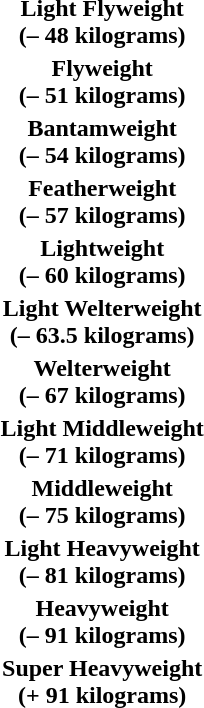<table>
<tr align="center">
<td><strong>Light Flyweight<br>(– 48 kilograms)</strong></td>
<td></td>
<td></td>
<td><br></td>
</tr>
<tr align="center">
<td><strong>Flyweight<br>(– 51 kilograms)</strong></td>
<td></td>
<td></td>
<td><br></td>
</tr>
<tr align="center">
<td><strong>Bantamweight<br>(– 54 kilograms)</strong></td>
<td></td>
<td></td>
<td><br></td>
</tr>
<tr align="center">
<td><strong>Featherweight<br>(– 57 kilograms)</strong></td>
<td></td>
<td></td>
<td><br></td>
</tr>
<tr align="center">
<td><strong>Lightweight<br>(– 60 kilograms)</strong></td>
<td></td>
<td></td>
<td><br></td>
</tr>
<tr align="center">
<td><strong>Light Welterweight<br>(– 63.5 kilograms)</strong></td>
<td></td>
<td></td>
<td><br></td>
</tr>
<tr align="center">
<td><strong>Welterweight<br>(– 67 kilograms)</strong></td>
<td></td>
<td></td>
<td><br></td>
</tr>
<tr align="center">
<td><strong>Light Middleweight<br>(– 71 kilograms)</strong></td>
<td></td>
<td></td>
<td><br></td>
</tr>
<tr align="center">
<td><strong>Middleweight<br>(– 75 kilograms)</strong></td>
<td></td>
<td></td>
<td><br></td>
</tr>
<tr align="center">
<td><strong>Light Heavyweight<br>(– 81 kilograms)</strong></td>
<td></td>
<td></td>
<td><br></td>
</tr>
<tr align="center">
<td><strong>Heavyweight<br>(– 91 kilograms)</strong></td>
<td></td>
<td></td>
<td><br></td>
</tr>
<tr align="center">
<td><strong>Super Heavyweight<br>(+ 91 kilograms)</strong></td>
<td></td>
<td></td>
<td><br></td>
</tr>
</table>
